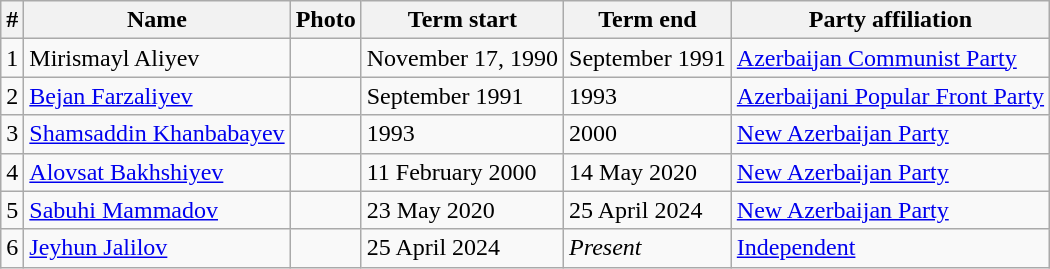<table class=wikitable align="center">
<tr>
<th>#</th>
<th>Name</th>
<th>Photo</th>
<th>Term start</th>
<th>Term end</th>
<th>Party affiliation</th>
</tr>
<tr>
<td>1</td>
<td>Mirismayl Aliyev</td>
<td></td>
<td>November 17, 1990</td>
<td>September 1991</td>
<td><a href='#'>Azerbaijan Communist Party</a></td>
</tr>
<tr>
<td>2</td>
<td><a href='#'>Bejan Farzaliyev</a></td>
<td></td>
<td>September 1991</td>
<td>1993</td>
<td><a href='#'>Azerbaijani Popular Front Party</a></td>
</tr>
<tr>
<td>3</td>
<td><a href='#'>Shamsaddin Khanbabayev</a></td>
<td></td>
<td>1993</td>
<td>2000</td>
<td><a href='#'>New Azerbaijan Party</a></td>
</tr>
<tr>
<td>4</td>
<td><a href='#'>Alovsat Bakhshiyev</a></td>
<td></td>
<td>11 February 2000</td>
<td>14 May 2020</td>
<td><a href='#'>New Azerbaijan Party</a></td>
</tr>
<tr>
<td>5</td>
<td><a href='#'>Sabuhi Mammadov</a></td>
<td></td>
<td>23 May 2020</td>
<td>25 April 2024</td>
<td><a href='#'>New Azerbaijan Party</a></td>
</tr>
<tr>
<td>6</td>
<td><a href='#'>Jeyhun Jalilov</a></td>
<td></td>
<td>25 April 2024</td>
<td><em>Present</em></td>
<td><a href='#'>Independent</a></td>
</tr>
</table>
